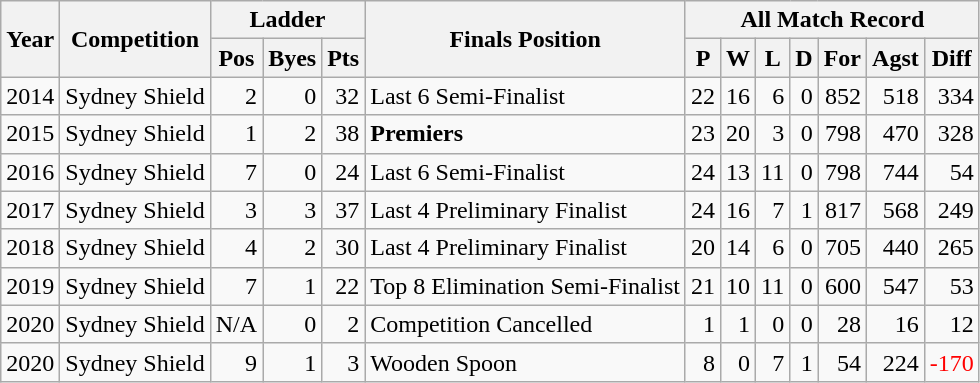<table class="wikitable" width="auto" style="text-align: right">
<tr>
<th rowspan=2>Year</th>
<th rowspan=2>Competition</th>
<th colspan=3>Ladder</th>
<th rowspan=2>Finals Position</th>
<th colspan=7>All Match Record</th>
</tr>
<tr>
<th>Pos</th>
<th>Byes</th>
<th>Pts</th>
<th>P</th>
<th>W</th>
<th>L</th>
<th>D</th>
<th>For</th>
<th>Agst</th>
<th>Diff</th>
</tr>
<tr>
<td>2014</td>
<td align=center>Sydney Shield</td>
<td>2</td>
<td>0</td>
<td>32</td>
<td align=left>Last 6 Semi-Finalist</td>
<td>22</td>
<td>16</td>
<td>6</td>
<td>0</td>
<td>852</td>
<td>518</td>
<td>334</td>
</tr>
<tr>
<td>2015</td>
<td align=center>Sydney Shield</td>
<td>1</td>
<td>2</td>
<td>38</td>
<td align=left><strong>Premiers</strong></td>
<td>23</td>
<td>20</td>
<td>3</td>
<td>0</td>
<td>798</td>
<td>470</td>
<td>328</td>
</tr>
<tr>
<td>2016</td>
<td align=center>Sydney Shield</td>
<td>7</td>
<td>0</td>
<td>24</td>
<td align=left>Last 6 Semi-Finalist</td>
<td>24</td>
<td>13</td>
<td>11</td>
<td>0</td>
<td>798</td>
<td>744</td>
<td>54</td>
</tr>
<tr>
<td>2017</td>
<td align=center>Sydney Shield</td>
<td>3</td>
<td>3</td>
<td>37</td>
<td align=left>Last 4 Preliminary Finalist</td>
<td>24</td>
<td>16</td>
<td>7</td>
<td>1</td>
<td>817</td>
<td>568</td>
<td>249</td>
</tr>
<tr>
<td>2018</td>
<td align=center>Sydney Shield</td>
<td>4</td>
<td>2</td>
<td>30</td>
<td align=left>Last 4 Preliminary Finalist</td>
<td>20</td>
<td>14</td>
<td>6</td>
<td>0</td>
<td>705</td>
<td>440</td>
<td>265</td>
</tr>
<tr>
<td>2019</td>
<td align=center>Sydney Shield</td>
<td>7</td>
<td>1</td>
<td>22</td>
<td align=left>Top 8 Elimination Semi-Finalist</td>
<td>21</td>
<td>10</td>
<td>11</td>
<td>0</td>
<td>600</td>
<td>547</td>
<td>53</td>
</tr>
<tr>
<td>2020</td>
<td align=center>Sydney Shield</td>
<td>N/A</td>
<td>0</td>
<td>2</td>
<td align=left>Competition Cancelled</td>
<td>1</td>
<td>1</td>
<td>0</td>
<td>0</td>
<td>28</td>
<td>16</td>
<td>12</td>
</tr>
<tr>
<td>2020</td>
<td align=center>Sydney Shield</td>
<td>9</td>
<td>1</td>
<td>3</td>
<td align=left>Wooden Spoon</td>
<td>8</td>
<td>0</td>
<td>7</td>
<td>1</td>
<td>54</td>
<td>224</td>
<td style="color:red;">-170</td>
</tr>
</table>
